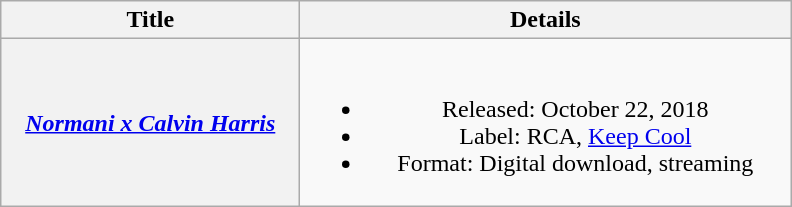<table class="wikitable plainrowheaders" style="text-align:center;">
<tr>
<th scope="col" style="width:12em;">Title</th>
<th scope="col" style="width:20em;">Details</th>
</tr>
<tr>
<th scope="row"><em><a href='#'>Normani x Calvin Harris</a></em><br></th>
<td><br><ul><li>Released: October 22, 2018</li><li>Label: RCA, <a href='#'>Keep Cool</a></li><li>Format: Digital download, streaming</li></ul></td>
</tr>
</table>
